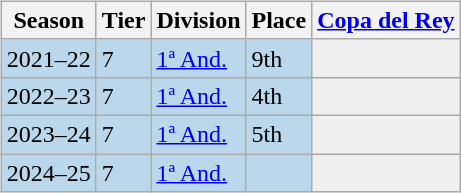<table>
<tr>
<td valign="top" width=0%><br><table class="wikitable">
<tr style="background:#f0f6fa;">
<th>Season</th>
<th>Tier</th>
<th>Division</th>
<th>Place</th>
<th><a href='#'>Copa del Rey</a></th>
</tr>
<tr>
<td style="background:#BBD7EC;">2021–22</td>
<td style="background:#BBD7EC;">7</td>
<td style="background:#BBD7EC;"><a href='#'>1ª And.</a></td>
<td style="background:#BBD7EC;">9th</td>
<td style="background:#efefef;"></td>
</tr>
<tr>
<td style="background:#BBD7EC;">2022–23</td>
<td style="background:#BBD7EC;">7</td>
<td style="background:#BBD7EC;"><a href='#'>1ª And.</a></td>
<td style="background:#BBD7EC;">4th</td>
<td style="background:#efefef;"></td>
</tr>
<tr>
<td style="background:#BBD7EC;">2023–24</td>
<td style="background:#BBD7EC;">7</td>
<td style="background:#BBD7EC;"><a href='#'>1ª And.</a></td>
<td style="background:#BBD7EC;">5th</td>
<td style="background:#efefef;"></td>
</tr>
<tr>
<td style="background:#BBD7EC;">2024–25</td>
<td style="background:#BBD7EC;">7</td>
<td style="background:#BBD7EC;"><a href='#'>1ª And.</a></td>
<td style="background:#BBD7EC;"></td>
<td style="background:#efefef;"></td>
</tr>
</table>
</td>
</tr>
</table>
